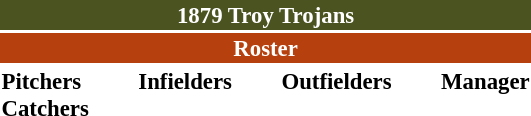<table class="toccolours" style="font-size: 95%;">
<tr>
<th colspan="10" style="background-color: #4B5320; color: white; text-align: center;">1879 Troy Trojans</th>
</tr>
<tr>
<td colspan="10" style="background-color: #B7410E; color: white; text-align: center;"><strong>Roster</strong></td>
</tr>
<tr>
<td valign="top"><strong>Pitchers</strong><br>




<strong>Catchers</strong>


</td>
<td width="25px"></td>
<td valign="top"><strong>Infielders</strong><br>






</td>
<td width="25px"></td>
<td valign="top"><strong>Outfielders</strong><br>



</td>
<td width="25px"></td>
<td valign="top"><strong>Manager</strong><br>
</td>
</tr>
</table>
